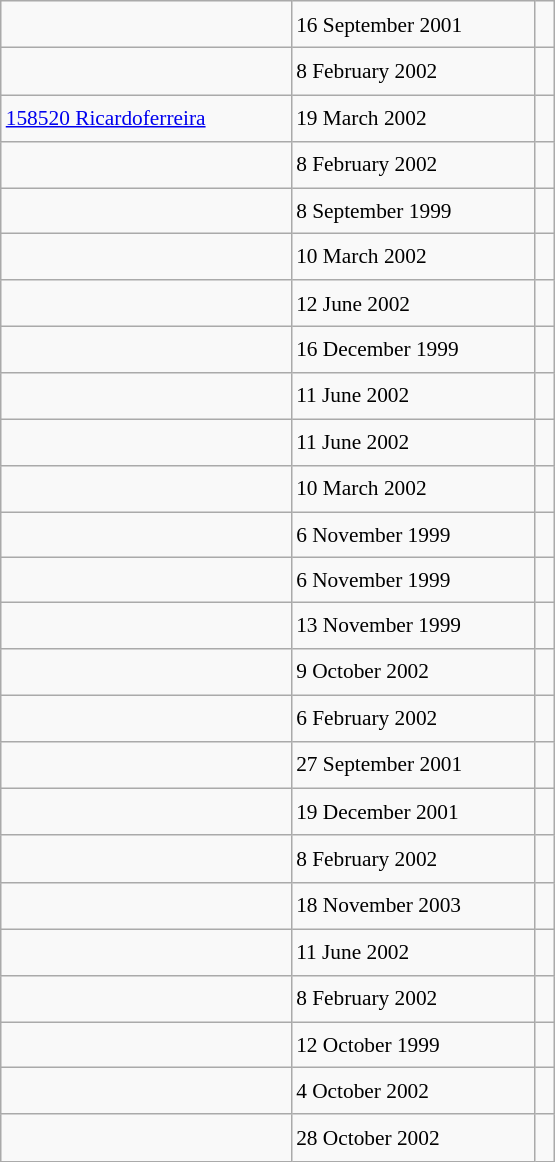<table class="wikitable" style="font-size: 89%; float: left; width: 26em; margin-right: 1em; line-height: 1.65em">
<tr>
<td></td>
<td>16 September 2001</td>
<td><small></small> </td>
</tr>
<tr>
<td></td>
<td>8 February 2002</td>
<td><small></small> </td>
</tr>
<tr>
<td><a href='#'>158520 Ricardoferreira</a></td>
<td>19 March 2002</td>
<td><small></small> </td>
</tr>
<tr>
<td></td>
<td>8 February 2002</td>
<td><small></small> </td>
</tr>
<tr>
<td></td>
<td>8 September 1999</td>
<td><small></small></td>
</tr>
<tr>
<td></td>
<td>10 March 2002</td>
<td><small></small> </td>
</tr>
<tr>
<td></td>
<td>12 June 2002</td>
<td><small></small> </td>
</tr>
<tr>
<td></td>
<td>16 December 1999</td>
<td><small></small></td>
</tr>
<tr>
<td></td>
<td>11 June 2002</td>
<td><small></small> </td>
</tr>
<tr>
<td></td>
<td>11 June 2002</td>
<td><small></small> </td>
</tr>
<tr>
<td></td>
<td>10 March 2002</td>
<td><small></small> </td>
</tr>
<tr>
<td></td>
<td>6 November 1999</td>
<td><small></small></td>
</tr>
<tr>
<td></td>
<td>6 November 1999</td>
<td><small></small></td>
</tr>
<tr>
<td></td>
<td>13 November 1999</td>
<td><small></small></td>
</tr>
<tr>
<td></td>
<td>9 October 2002</td>
<td><small></small> </td>
</tr>
<tr>
<td></td>
<td>6 February 2002</td>
<td><small></small> </td>
</tr>
<tr>
<td></td>
<td>27 September 2001</td>
<td><small></small> </td>
</tr>
<tr>
<td></td>
<td>19 December 2001</td>
<td><small></small> </td>
</tr>
<tr>
<td></td>
<td>8 February 2002</td>
<td><small></small> </td>
</tr>
<tr>
<td></td>
<td>18 November 2003</td>
<td><small></small> </td>
</tr>
<tr>
<td></td>
<td>11 June 2002</td>
<td><small></small> </td>
</tr>
<tr>
<td></td>
<td>8 February 2002</td>
<td><small></small> </td>
</tr>
<tr>
<td></td>
<td>12 October 1999</td>
<td><small></small></td>
</tr>
<tr>
<td></td>
<td>4 October 2002</td>
<td><small></small> </td>
</tr>
<tr>
<td></td>
<td>28 October 2002</td>
<td><small></small> </td>
</tr>
</table>
